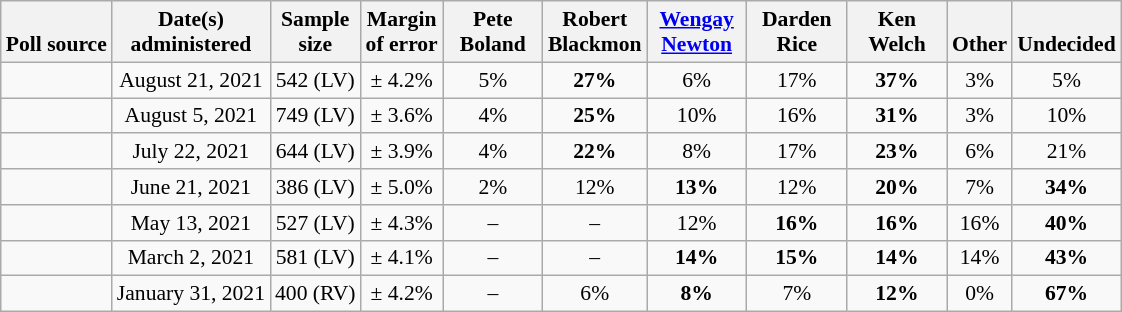<table class="wikitable" style="font-size:90%;text-align:center;">
<tr valign=bottom>
<th>Poll source</th>
<th>Date(s)<br>administered</th>
<th>Sample<br>size</th>
<th>Margin<br>of error</th>
<th style="width:60px;">Pete<br>Boland</th>
<th style="width:60px;">Robert<br>Blackmon</th>
<th style="width:60px;"><a href='#'>Wengay<br>Newton</a></th>
<th style="width:60px;">Darden<br>Rice</th>
<th style="width:60px;">Ken<br>Welch</th>
<th>Other</th>
<th>Undecided</th>
</tr>
<tr>
<td style="text-align:left;"></td>
<td>August 21, 2021</td>
<td>542 (LV)</td>
<td>± 4.2%</td>
<td>5%</td>
<td><strong>27%</strong></td>
<td>6%</td>
<td>17%</td>
<td><strong>37%</strong></td>
<td>3%</td>
<td>5%</td>
</tr>
<tr>
<td style="text-align:left;"></td>
<td>August 5, 2021</td>
<td>749 (LV)</td>
<td>± 3.6%</td>
<td>4%</td>
<td><strong>25%</strong></td>
<td>10%</td>
<td>16%</td>
<td><strong>31%</strong></td>
<td>3%</td>
<td>10%</td>
</tr>
<tr>
<td style="text-align:left;"></td>
<td>July 22, 2021</td>
<td>644 (LV)</td>
<td>± 3.9%</td>
<td>4%</td>
<td><strong>22%</strong></td>
<td>8%</td>
<td>17%</td>
<td><strong>23%</strong></td>
<td>6%</td>
<td>21%</td>
</tr>
<tr>
<td style="text-align:left;"></td>
<td>June 21, 2021</td>
<td>386 (LV)</td>
<td>± 5.0%</td>
<td>2%</td>
<td>12%</td>
<td><strong>13%</strong></td>
<td>12%</td>
<td><strong>20%</strong></td>
<td>7%</td>
<td><strong>34%</strong></td>
</tr>
<tr>
<td style="text-align:left;"></td>
<td>May 13, 2021</td>
<td>527 (LV)</td>
<td>± 4.3%</td>
<td>–</td>
<td>–</td>
<td>12%</td>
<td><strong>16%</strong></td>
<td><strong>16%</strong></td>
<td>16%</td>
<td><strong>40%</strong></td>
</tr>
<tr>
<td style="text-align:left;"></td>
<td>March 2, 2021</td>
<td>581 (LV)</td>
<td>± 4.1%</td>
<td>–</td>
<td>–</td>
<td><strong>14%</strong></td>
<td><strong>15%</strong></td>
<td><strong>14%</strong></td>
<td>14%</td>
<td><strong>43%</strong></td>
</tr>
<tr>
<td style="text-align:left;"></td>
<td>January 31, 2021</td>
<td>400 (RV)</td>
<td>± 4.2%</td>
<td>–</td>
<td>6%</td>
<td><strong>8%</strong></td>
<td>7%</td>
<td><strong>12%</strong></td>
<td>0%</td>
<td><strong>67%</strong></td>
</tr>
</table>
